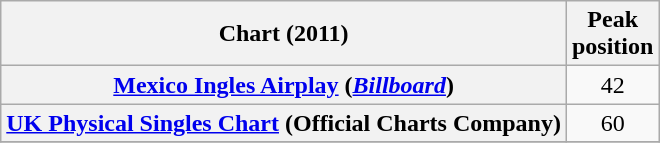<table class="wikitable sortable plainrowheaders">
<tr>
<th>Chart (2011)</th>
<th>Peak<br>position</th>
</tr>
<tr>
<th scope="row"><a href='#'>Mexico Ingles Airplay</a> (<em><a href='#'>Billboard</a></em>)</th>
<td style="text-align:center;">42</td>
</tr>
<tr>
<th scope="row"><a href='#'>UK Physical Singles Chart</a> (Official Charts Company)</th>
<td align="center">60</td>
</tr>
<tr>
</tr>
</table>
